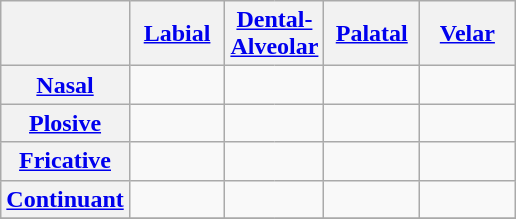<table class="wikitable" style="margin: 1em auto 1em auto; text-align: center;">
<tr>
<th></th>
<th colspan=2><a href='#'>Labial</a></th>
<th colspan=2><a href='#'>Dental-Alveolar</a></th>
<th colspan=2><a href='#'>Palatal</a></th>
<th colspan=2><a href='#'>Velar</a></th>
</tr>
<tr>
<th><a href='#'>Nasal</a></th>
<td style="border-right: 0;" width=25px></td>
<td style="border-left: 0;" width=25px></td>
<td style="border-right: 0;" width=25px></td>
<td style="border-left: 0;" width=25px></td>
<td colspan=2></td>
<td style="border-right: 0;" width=25px></td>
<td style="border-left: 0;" width=25px></td>
</tr>
<tr>
<th><a href='#'>Plosive</a></th>
<td style="border-right: 0;" width=25px></td>
<td style="border-left: 0;" width=25px></td>
<td style="border-right: 0;" width=25px></td>
<td style="border-left: 0;" width=25px></td>
<td style="border-right: 0;" width=25px></td>
<td style="border-left: 0;" width=25px></td>
<td style="border-right: 0;" width=25px></td>
<td style="border-left: 0;" width=25px></td>
</tr>
<tr>
<th><a href='#'>Fricative</a></th>
<td style="border-right: 0;" width=25px></td>
<td style="border-left: 0;" width=25px></td>
<td style="border-right: 0;" width=25px></td>
<td style="border-left: 0;" width=25px></td>
<td style="border-right: 0;" width=25px></td>
<td style="border-left: 0;" width=25px></td>
<td style="border-right: 0;" width=25px></td>
<td style="border-left: 0;" width=25px></td>
</tr>
<tr>
<th><a href='#'>Continuant</a></th>
<td style="border-right: 0;" width=25px></td>
<td style="border-left: 0;" width=25px></td>
<td style="border-right: 0;" width=25px></td>
<td style="border-left: 0;" width=25px></td>
<td colspan=2></td>
<td style="border-right: 0;" width=25px></td>
<td style="border-left: 0;" width=25px></td>
</tr>
<tr>
</tr>
</table>
